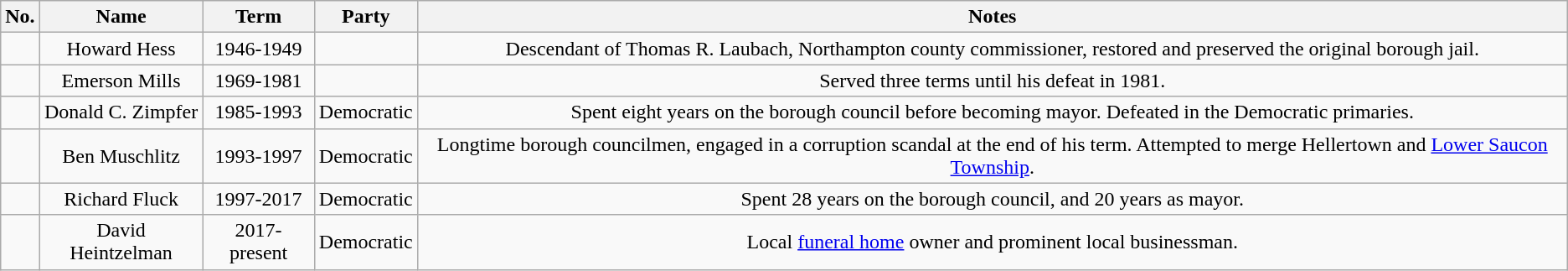<table class="wikitable" style="text-align:center">
<tr>
<th>No.</th>
<th>Name</th>
<th>Term</th>
<th>Party</th>
<th>Notes</th>
</tr>
<tr>
<td></td>
<td>Howard Hess</td>
<td>1946-1949</td>
<td></td>
<td>Descendant of Thomas R. Laubach, Northampton county commissioner, restored and preserved the original borough jail.</td>
</tr>
<tr>
<td></td>
<td>Emerson Mills</td>
<td>1969-1981</td>
<td></td>
<td>Served three terms until his defeat in 1981.</td>
</tr>
<tr>
<td></td>
<td>Donald C. Zimpfer</td>
<td>1985-1993</td>
<td align="right" >Democratic</td>
<td>Spent eight years on the borough council before becoming mayor. Defeated in the Democratic primaries.</td>
</tr>
<tr>
<td></td>
<td>Ben Muschlitz</td>
<td>1993-1997</td>
<td align="right" >Democratic</td>
<td>Longtime borough councilmen, engaged in a corruption scandal at the end of his term. Attempted to merge Hellertown and <a href='#'>Lower Saucon Township</a>.</td>
</tr>
<tr>
<td></td>
<td>Richard Fluck</td>
<td>1997-2017</td>
<td align="right" >Democratic</td>
<td>Spent 28 years on the borough council, and 20 years as mayor.</td>
</tr>
<tr>
<td></td>
<td>David Heintzelman</td>
<td>2017-present</td>
<td align="right" >Democratic</td>
<td>Local <a href='#'>funeral home</a> owner and prominent local businessman.</td>
</tr>
</table>
